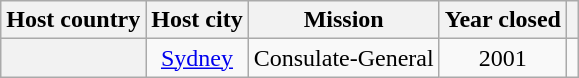<table class="wikitable plainrowheaders" style="text-align:center;">
<tr>
<th scope="col">Host country</th>
<th scope="col">Host city</th>
<th scope="col">Mission</th>
<th scope="col">Year closed</th>
<th scope="col"></th>
</tr>
<tr>
<th scope="row"></th>
<td><a href='#'>Sydney</a></td>
<td>Consulate-General</td>
<td>2001</td>
<td></td>
</tr>
</table>
